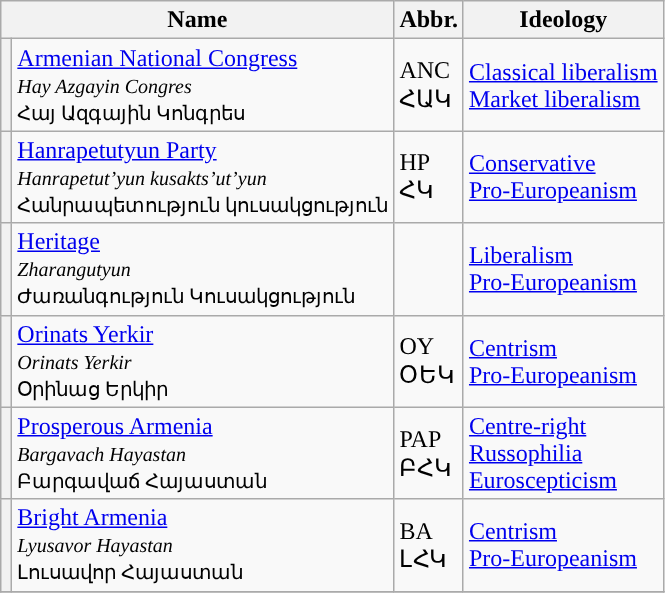<table class="wikitable">
<tr>
<th colspan="2">Name</th>
<th>Abbr.</th>
<th>Ideology</th>
</tr>
<tr>
<th style="background-color: "></th>
<td><a href='#'>Armenian National Congress</a> <br><small><em>Hay Azgayin Congres</em> <br>Հայ Ազգային Կոնգրես </small></td>
<td>ANC <br> ՀԱԿ</td>
<td><a href='#'>Classical liberalism</a><br><a href='#'>Market liberalism</a></td>
</tr>
<tr>
<th style="background-color: "></th>
<td><a href='#'>Hanrapetutyun Party</a><br><small><em>Hanrapetut’yun kusakts’ut’yun</em> <br>Հանրապետություն կուսակցություն</small></td>
<td>HP <br> ՀԿ</td>
<td><a href='#'>Conservative</a><br><a href='#'>Pro-Europeanism</a></td>
</tr>
<tr>
<th style="background-color: "></th>
<td><a href='#'>Heritage</a><br><small><em>Zharangutyun</em> <br>Ժառանգություն Կուսակցություն</small></td>
<td></td>
<td><a href='#'>Liberalism</a><br><a href='#'>Pro-Europeanism</a></td>
</tr>
<tr>
<th style="background-color: "></th>
<td><a href='#'>Orinats Yerkir</a> <br><small><em>Orinats Yerkir</em><br>Օրինաց Երկիր </small></td>
<td>OY <br> ՕԵԿ</td>
<td><a href='#'>Centrism</a><br><a href='#'>Pro-Europeanism</a></td>
</tr>
<tr>
<th style="background-color: "></th>
<td><a href='#'>Prosperous Armenia</a> <br><small><em>Bargavach Hayastan</em><br>Բարգավաճ Հայաստան</small></td>
<td>PAP <br> ԲՀԿ</td>
<td><a href='#'>Centre-right</a><br><a href='#'>Russophilia</a><br><a href='#'>Euroscepticism</a></td>
</tr>
<tr>
<th style="background-color: "></th>
<td><a href='#'>Bright Armenia</a> <br><small><em>Lyusavor Hayastan</em><br>Լուսավոր Հայաստան</small></td>
<td>BA <br> ԼՀԿ</td>
<td><a href='#'>Centrism</a><br><a href='#'>Pro-Europeanism</a></td>
</tr>
<tr>
</tr>
</table>
